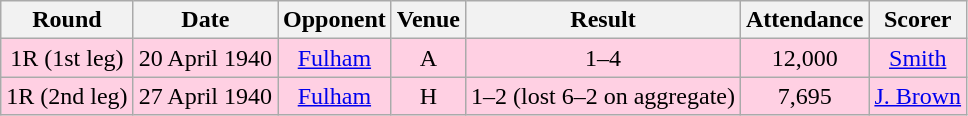<table style="text-align:center;" class="wikitable sortable">
<tr>
<th>Round</th>
<th>Date</th>
<th>Opponent</th>
<th>Venue</th>
<th>Result</th>
<th>Attendance</th>
<th>Scorer</th>
</tr>
<tr style="background:#ffd0e3;">
<td>1R (1st leg)</td>
<td>20 April 1940</td>
<td><a href='#'>Fulham</a></td>
<td>A</td>
<td>1–4</td>
<td>12,000</td>
<td><a href='#'>Smith</a></td>
</tr>
<tr style="background:#ffd0e3;">
<td>1R (2nd leg)</td>
<td>27 April 1940</td>
<td><a href='#'>Fulham</a></td>
<td>H</td>
<td>1–2 (lost 6–2 on aggregate)</td>
<td>7,695</td>
<td><a href='#'>J. Brown</a></td>
</tr>
</table>
